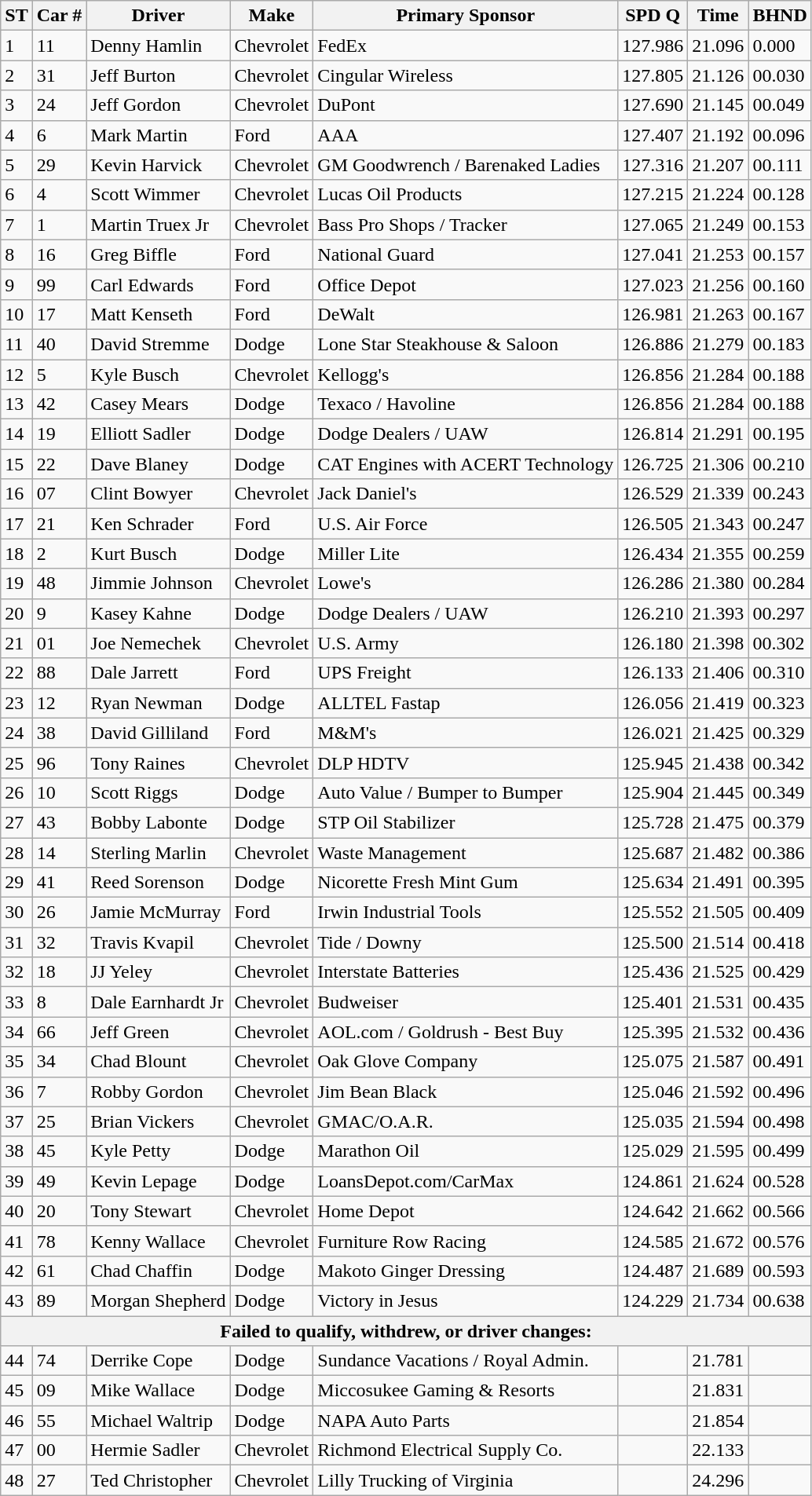<table class="wikitable">
<tr>
<th colspan="1" rowspan="1"><abbr>ST</abbr></th>
<th colspan="1" rowspan="1">Car #</th>
<th colspan="1" rowspan="1"><abbr>Driver</abbr></th>
<th colspan="1" rowspan="1"><abbr>Make</abbr></th>
<th>Primary Sponsor</th>
<th colspan="1" rowspan="1"><abbr>SPD Q</abbr></th>
<th colspan="1" rowspan="1"><abbr>Time</abbr></th>
<th colspan="1" rowspan="1"><abbr>BHND</abbr></th>
</tr>
<tr>
<td>1</td>
<td>11</td>
<td>Denny Hamlin</td>
<td>Chevrolet</td>
<td>FedEx</td>
<td>127.986</td>
<td>21.096</td>
<td>0.000</td>
</tr>
<tr>
<td>2</td>
<td>31</td>
<td>Jeff Burton</td>
<td>Chevrolet</td>
<td>Cingular Wireless</td>
<td>127.805</td>
<td>21.126</td>
<td>00.030</td>
</tr>
<tr>
<td>3</td>
<td>24</td>
<td>Jeff Gordon</td>
<td>Chevrolet</td>
<td>DuPont</td>
<td>127.690</td>
<td>21.145</td>
<td>00.049</td>
</tr>
<tr>
<td>4</td>
<td>6</td>
<td>Mark Martin</td>
<td>Ford</td>
<td>AAA</td>
<td>127.407</td>
<td>21.192</td>
<td>00.096</td>
</tr>
<tr>
<td>5</td>
<td>29</td>
<td>Kevin Harvick</td>
<td>Chevrolet</td>
<td>GM Goodwrench / Barenaked Ladies</td>
<td>127.316</td>
<td>21.207</td>
<td>00.111</td>
</tr>
<tr>
<td>6</td>
<td>4</td>
<td>Scott Wimmer</td>
<td>Chevrolet</td>
<td>Lucas Oil Products</td>
<td>127.215</td>
<td>21.224</td>
<td>00.128</td>
</tr>
<tr>
<td>7</td>
<td>1</td>
<td>Martin Truex Jr</td>
<td>Chevrolet</td>
<td>Bass Pro Shops / Tracker</td>
<td>127.065</td>
<td>21.249</td>
<td>00.153</td>
</tr>
<tr>
<td>8</td>
<td>16</td>
<td>Greg Biffle</td>
<td>Ford</td>
<td>National Guard</td>
<td>127.041</td>
<td>21.253</td>
<td>00.157</td>
</tr>
<tr>
<td>9</td>
<td>99</td>
<td>Carl Edwards</td>
<td>Ford</td>
<td>Office Depot</td>
<td>127.023</td>
<td>21.256</td>
<td>00.160</td>
</tr>
<tr>
<td>10</td>
<td>17</td>
<td>Matt Kenseth</td>
<td>Ford</td>
<td>DeWalt</td>
<td>126.981</td>
<td>21.263</td>
<td>00.167</td>
</tr>
<tr>
<td>11</td>
<td>40</td>
<td>David Stremme</td>
<td>Dodge</td>
<td>Lone Star Steakhouse & Saloon</td>
<td>126.886</td>
<td>21.279</td>
<td>00.183</td>
</tr>
<tr>
<td>12</td>
<td>5</td>
<td>Kyle Busch</td>
<td>Chevrolet</td>
<td>Kellogg's</td>
<td>126.856</td>
<td>21.284</td>
<td>00.188</td>
</tr>
<tr>
<td>13</td>
<td>42</td>
<td>Casey Mears</td>
<td>Dodge</td>
<td>Texaco / Havoline</td>
<td>126.856</td>
<td>21.284</td>
<td>00.188</td>
</tr>
<tr>
<td>14</td>
<td>19</td>
<td>Elliott Sadler</td>
<td>Dodge</td>
<td>Dodge Dealers / UAW</td>
<td>126.814</td>
<td>21.291</td>
<td>00.195</td>
</tr>
<tr>
<td>15</td>
<td>22</td>
<td>Dave Blaney</td>
<td>Dodge</td>
<td>CAT Engines with ACERT Technology</td>
<td>126.725</td>
<td>21.306</td>
<td>00.210</td>
</tr>
<tr>
<td>16</td>
<td>07</td>
<td>Clint Bowyer</td>
<td>Chevrolet</td>
<td>Jack Daniel's</td>
<td>126.529</td>
<td>21.339</td>
<td>00.243</td>
</tr>
<tr>
<td>17</td>
<td>21</td>
<td>Ken Schrader</td>
<td>Ford</td>
<td>U.S. Air Force</td>
<td>126.505</td>
<td>21.343</td>
<td>00.247</td>
</tr>
<tr>
<td>18</td>
<td>2</td>
<td>Kurt Busch</td>
<td>Dodge</td>
<td>Miller Lite</td>
<td>126.434</td>
<td>21.355</td>
<td>00.259</td>
</tr>
<tr>
<td>19</td>
<td>48</td>
<td>Jimmie Johnson</td>
<td>Chevrolet</td>
<td>Lowe's</td>
<td>126.286</td>
<td>21.380</td>
<td>00.284</td>
</tr>
<tr>
<td>20</td>
<td>9</td>
<td>Kasey Kahne</td>
<td>Dodge</td>
<td>Dodge Dealers / UAW</td>
<td>126.210</td>
<td>21.393</td>
<td>00.297</td>
</tr>
<tr>
<td>21</td>
<td>01</td>
<td>Joe Nemechek</td>
<td>Chevrolet</td>
<td>U.S. Army</td>
<td>126.180</td>
<td>21.398</td>
<td>00.302</td>
</tr>
<tr>
<td>22</td>
<td>88</td>
<td>Dale Jarrett</td>
<td>Ford</td>
<td>UPS Freight</td>
<td>126.133</td>
<td>21.406</td>
<td>00.310</td>
</tr>
<tr>
<td>23</td>
<td>12</td>
<td>Ryan Newman</td>
<td>Dodge</td>
<td>ALLTEL Fastap</td>
<td>126.056</td>
<td>21.419</td>
<td>00.323</td>
</tr>
<tr>
<td>24</td>
<td>38</td>
<td>David Gilliland</td>
<td>Ford</td>
<td>M&M's</td>
<td>126.021</td>
<td>21.425</td>
<td>00.329</td>
</tr>
<tr>
<td>25</td>
<td>96</td>
<td>Tony Raines</td>
<td>Chevrolet</td>
<td>DLP HDTV</td>
<td>125.945</td>
<td>21.438</td>
<td>00.342</td>
</tr>
<tr>
<td>26</td>
<td>10</td>
<td>Scott Riggs</td>
<td>Dodge</td>
<td>Auto Value / Bumper to Bumper</td>
<td>125.904</td>
<td>21.445</td>
<td>00.349</td>
</tr>
<tr>
<td>27</td>
<td>43</td>
<td>Bobby Labonte</td>
<td>Dodge</td>
<td>STP Oil Stabilizer</td>
<td>125.728</td>
<td>21.475</td>
<td>00.379</td>
</tr>
<tr>
<td>28</td>
<td>14</td>
<td>Sterling Marlin</td>
<td>Chevrolet</td>
<td>Waste Management</td>
<td>125.687</td>
<td>21.482</td>
<td>00.386</td>
</tr>
<tr>
<td>29</td>
<td>41</td>
<td>Reed Sorenson</td>
<td>Dodge</td>
<td>Nicorette Fresh Mint Gum</td>
<td>125.634</td>
<td>21.491</td>
<td>00.395</td>
</tr>
<tr>
<td>30</td>
<td>26</td>
<td>Jamie McMurray</td>
<td>Ford</td>
<td>Irwin Industrial Tools</td>
<td>125.552</td>
<td>21.505</td>
<td>00.409</td>
</tr>
<tr>
<td>31</td>
<td>32</td>
<td>Travis Kvapil</td>
<td>Chevrolet</td>
<td>Tide / Downy</td>
<td>125.500</td>
<td>21.514</td>
<td>00.418</td>
</tr>
<tr>
<td>32</td>
<td>18</td>
<td>JJ Yeley</td>
<td>Chevrolet</td>
<td>Interstate Batteries</td>
<td>125.436</td>
<td>21.525</td>
<td>00.429</td>
</tr>
<tr>
<td>33</td>
<td>8</td>
<td>Dale Earnhardt Jr</td>
<td>Chevrolet</td>
<td>Budweiser</td>
<td>125.401</td>
<td>21.531</td>
<td>00.435</td>
</tr>
<tr>
<td>34</td>
<td>66</td>
<td>Jeff Green</td>
<td>Chevrolet</td>
<td>AOL.com / Goldrush - Best Buy</td>
<td>125.395</td>
<td>21.532</td>
<td>00.436</td>
</tr>
<tr>
<td>35</td>
<td>34</td>
<td>Chad Blount</td>
<td>Chevrolet</td>
<td>Oak Glove Company</td>
<td>125.075</td>
<td>21.587</td>
<td>00.491</td>
</tr>
<tr>
<td>36</td>
<td>7</td>
<td>Robby Gordon</td>
<td>Chevrolet</td>
<td>Jim Bean Black</td>
<td>125.046</td>
<td>21.592</td>
<td>00.496</td>
</tr>
<tr>
<td>37</td>
<td>25</td>
<td>Brian Vickers</td>
<td>Chevrolet</td>
<td>GMAC/O.A.R.</td>
<td>125.035</td>
<td>21.594</td>
<td>00.498</td>
</tr>
<tr>
<td>38</td>
<td>45</td>
<td>Kyle Petty</td>
<td>Dodge</td>
<td>Marathon Oil</td>
<td>125.029</td>
<td>21.595</td>
<td>00.499</td>
</tr>
<tr>
<td>39</td>
<td>49</td>
<td>Kevin Lepage</td>
<td>Dodge</td>
<td>LoansDepot.com/CarMax</td>
<td>124.861</td>
<td>21.624</td>
<td>00.528</td>
</tr>
<tr>
<td>40</td>
<td>20</td>
<td>Tony Stewart</td>
<td>Chevrolet</td>
<td>Home Depot</td>
<td>124.642</td>
<td>21.662</td>
<td>00.566</td>
</tr>
<tr>
<td>41</td>
<td>78</td>
<td>Kenny Wallace</td>
<td>Chevrolet</td>
<td>Furniture Row Racing</td>
<td>124.585</td>
<td>21.672</td>
<td>00.576</td>
</tr>
<tr>
<td>42</td>
<td>61</td>
<td>Chad Chaffin</td>
<td>Dodge</td>
<td>Makoto Ginger Dressing</td>
<td>124.487</td>
<td>21.689</td>
<td>00.593</td>
</tr>
<tr>
<td>43</td>
<td>89</td>
<td>Morgan Shepherd</td>
<td>Dodge</td>
<td>Victory in Jesus</td>
<td>124.229</td>
<td>21.734</td>
<td>00.638</td>
</tr>
<tr>
<th colspan="8">Failed to qualify, withdrew, or driver changes:</th>
</tr>
<tr>
<td>44</td>
<td>74</td>
<td>Derrike Cope</td>
<td>Dodge</td>
<td>Sundance Vacations / Royal Admin.</td>
<td></td>
<td>21.781</td>
<td></td>
</tr>
<tr>
<td>45</td>
<td>09</td>
<td>Mike Wallace</td>
<td>Dodge</td>
<td>Miccosukee Gaming & Resorts</td>
<td></td>
<td>21.831</td>
<td></td>
</tr>
<tr>
<td>46</td>
<td>55</td>
<td>Michael Waltrip</td>
<td>Dodge</td>
<td>NAPA Auto Parts</td>
<td></td>
<td>21.854</td>
<td></td>
</tr>
<tr>
<td>47</td>
<td>00</td>
<td>Hermie Sadler</td>
<td>Chevrolet</td>
<td>Richmond Electrical Supply Co.</td>
<td></td>
<td>22.133</td>
<td></td>
</tr>
<tr>
<td>48</td>
<td>27</td>
<td>Ted Christopher</td>
<td>Chevrolet</td>
<td>Lilly Trucking of Virginia</td>
<td></td>
<td>24.296</td>
<td></td>
</tr>
</table>
